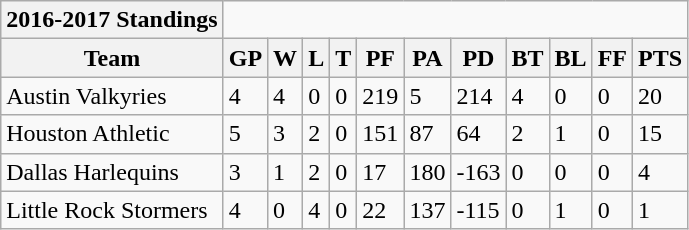<table class="wikitable mw-collapsible mw-collapsed">
<tr>
<th>2016-2017 Standings</th>
</tr>
<tr>
<th>Team</th>
<th>GP</th>
<th>W</th>
<th>L</th>
<th>T</th>
<th>PF</th>
<th>PA</th>
<th>PD</th>
<th>BT</th>
<th>BL</th>
<th>FF</th>
<th>PTS</th>
</tr>
<tr>
<td>Austin Valkyries</td>
<td>4</td>
<td>4</td>
<td>0</td>
<td>0</td>
<td>219</td>
<td>5</td>
<td>214</td>
<td>4</td>
<td>0</td>
<td>0</td>
<td>20</td>
</tr>
<tr>
<td>Houston Athletic</td>
<td>5</td>
<td>3</td>
<td>2</td>
<td>0</td>
<td>151</td>
<td>87</td>
<td>64</td>
<td>2</td>
<td>1</td>
<td>0</td>
<td>15</td>
</tr>
<tr>
<td>Dallas Harlequins</td>
<td>3</td>
<td>1</td>
<td>2</td>
<td>0</td>
<td>17</td>
<td>180</td>
<td>-163</td>
<td>0</td>
<td>0</td>
<td>0</td>
<td>4</td>
</tr>
<tr>
<td>Little Rock Stormers</td>
<td>4</td>
<td>0</td>
<td>4</td>
<td>0</td>
<td>22</td>
<td>137</td>
<td>-115</td>
<td>0</td>
<td>1</td>
<td>0</td>
<td>1</td>
</tr>
</table>
